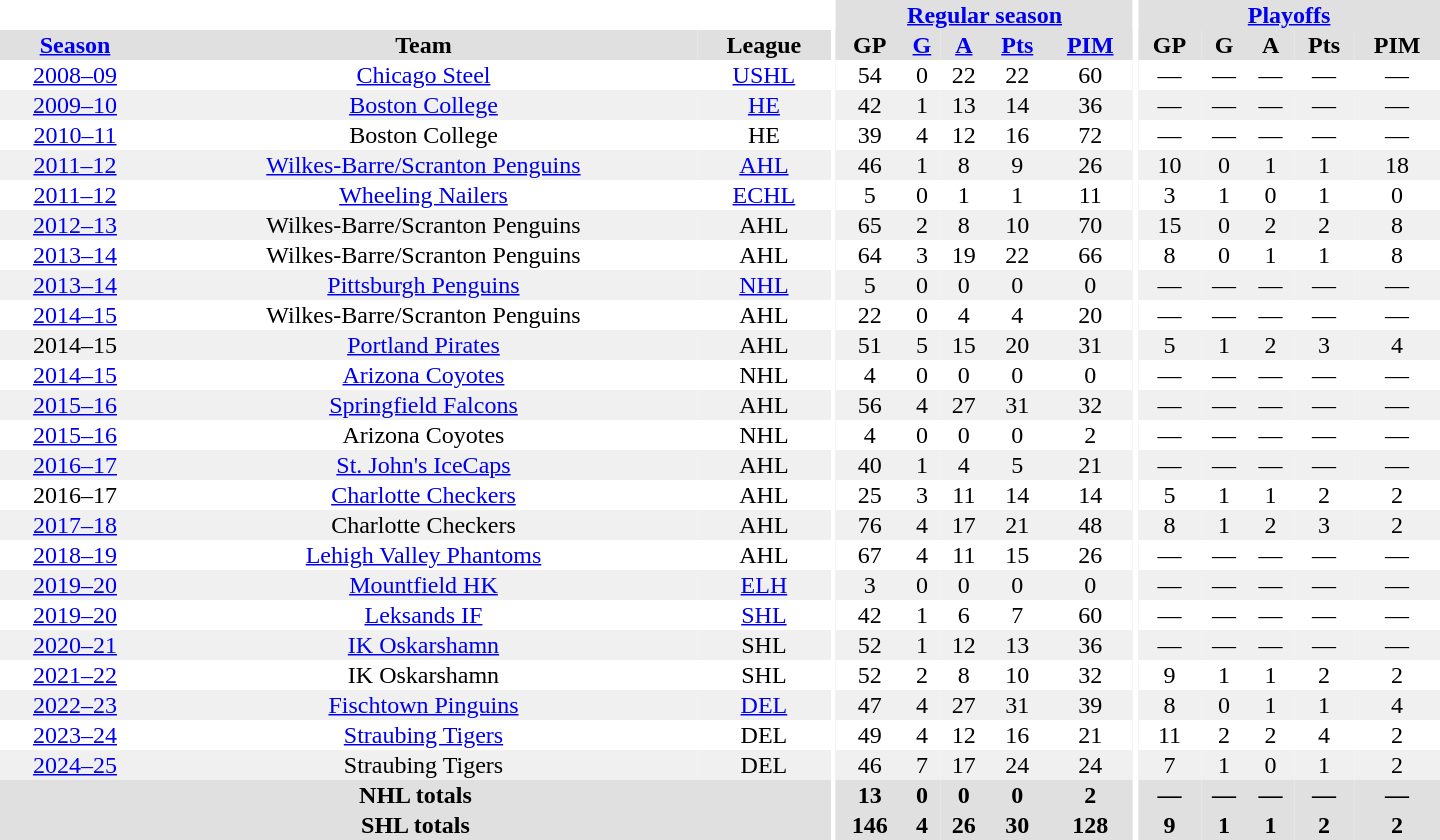<table border="0" cellpadding="1" cellspacing="0" style="text-align:center; width:60em">
<tr bgcolor="#e0e0e0">
<th colspan="3" bgcolor="#ffffff"></th>
<th rowspan="99" bgcolor="#ffffff"></th>
<th colspan="5"><a href='#'>Regular season</a></th>
<th rowspan="99" bgcolor="#ffffff"></th>
<th colspan="5"><a href='#'>Playoffs</a></th>
</tr>
<tr bgcolor="#e0e0e0">
<th><a href='#'>Season</a></th>
<th>Team</th>
<th>League</th>
<th>GP</th>
<th><a href='#'>G</a></th>
<th><a href='#'>A</a></th>
<th><a href='#'>Pts</a></th>
<th><a href='#'>PIM</a></th>
<th>GP</th>
<th>G</th>
<th>A</th>
<th>Pts</th>
<th>PIM</th>
</tr>
<tr>
<td><a href='#'>2008–09</a></td>
<td><a href='#'>Chicago Steel</a></td>
<td><a href='#'>USHL</a></td>
<td>54</td>
<td>0</td>
<td>22</td>
<td>22</td>
<td>60</td>
<td>—</td>
<td>—</td>
<td>—</td>
<td>—</td>
<td>—</td>
</tr>
<tr style="background:#f0f0f0;">
<td><a href='#'>2009–10</a></td>
<td><a href='#'>Boston College</a></td>
<td><a href='#'>HE</a></td>
<td>42</td>
<td>1</td>
<td>13</td>
<td>14</td>
<td>36</td>
<td>—</td>
<td>—</td>
<td>—</td>
<td>—</td>
<td>—</td>
</tr>
<tr>
<td><a href='#'>2010–11</a></td>
<td>Boston College</td>
<td>HE</td>
<td>39</td>
<td>4</td>
<td>12</td>
<td>16</td>
<td>72</td>
<td>—</td>
<td>—</td>
<td>—</td>
<td>—</td>
<td>—</td>
</tr>
<tr style="background:#f0f0f0;">
<td><a href='#'>2011–12</a></td>
<td><a href='#'>Wilkes-Barre/Scranton Penguins</a></td>
<td><a href='#'>AHL</a></td>
<td>46</td>
<td>1</td>
<td>8</td>
<td>9</td>
<td>26</td>
<td>10</td>
<td>0</td>
<td>1</td>
<td>1</td>
<td>18</td>
</tr>
<tr>
<td><a href='#'>2011–12</a></td>
<td><a href='#'>Wheeling Nailers</a></td>
<td><a href='#'>ECHL</a></td>
<td>5</td>
<td>0</td>
<td>1</td>
<td>1</td>
<td>11</td>
<td>3</td>
<td>1</td>
<td>0</td>
<td>1</td>
<td>0</td>
</tr>
<tr style="background:#f0f0f0;">
<td><a href='#'>2012–13</a></td>
<td>Wilkes-Barre/Scranton Penguins</td>
<td>AHL</td>
<td>65</td>
<td>2</td>
<td>8</td>
<td>10</td>
<td>70</td>
<td>15</td>
<td>0</td>
<td>2</td>
<td>2</td>
<td>8</td>
</tr>
<tr>
<td><a href='#'>2013–14</a></td>
<td>Wilkes-Barre/Scranton Penguins</td>
<td>AHL</td>
<td>64</td>
<td>3</td>
<td>19</td>
<td>22</td>
<td>66</td>
<td>8</td>
<td>0</td>
<td>1</td>
<td>1</td>
<td>8</td>
</tr>
<tr style="background:#f0f0f0;">
<td><a href='#'>2013–14</a></td>
<td><a href='#'>Pittsburgh Penguins</a></td>
<td><a href='#'>NHL</a></td>
<td>5</td>
<td>0</td>
<td>0</td>
<td>0</td>
<td>0</td>
<td>—</td>
<td>—</td>
<td>—</td>
<td>—</td>
<td>—</td>
</tr>
<tr>
<td><a href='#'>2014–15</a></td>
<td>Wilkes-Barre/Scranton Penguins</td>
<td>AHL</td>
<td>22</td>
<td>0</td>
<td>4</td>
<td>4</td>
<td>20</td>
<td>—</td>
<td>—</td>
<td>—</td>
<td>—</td>
<td>—</td>
</tr>
<tr style="background:#f0f0f0;">
<td>2014–15</td>
<td><a href='#'>Portland Pirates</a></td>
<td>AHL</td>
<td>51</td>
<td>5</td>
<td>15</td>
<td>20</td>
<td>31</td>
<td>5</td>
<td>1</td>
<td>2</td>
<td>3</td>
<td>4</td>
</tr>
<tr>
<td><a href='#'>2014–15</a></td>
<td><a href='#'>Arizona Coyotes</a></td>
<td>NHL</td>
<td>4</td>
<td>0</td>
<td>0</td>
<td>0</td>
<td>0</td>
<td>—</td>
<td>—</td>
<td>—</td>
<td>—</td>
<td>—</td>
</tr>
<tr style="background:#f0f0f0;">
<td><a href='#'>2015–16</a></td>
<td><a href='#'>Springfield Falcons</a></td>
<td>AHL</td>
<td>56</td>
<td>4</td>
<td>27</td>
<td>31</td>
<td>32</td>
<td>—</td>
<td>—</td>
<td>—</td>
<td>—</td>
<td>—</td>
</tr>
<tr>
<td><a href='#'>2015–16</a></td>
<td>Arizona Coyotes</td>
<td>NHL</td>
<td>4</td>
<td>0</td>
<td>0</td>
<td>0</td>
<td>2</td>
<td>—</td>
<td>—</td>
<td>—</td>
<td>—</td>
<td>—</td>
</tr>
<tr style="background:#f0f0f0;">
<td><a href='#'>2016–17</a></td>
<td><a href='#'>St. John's IceCaps</a></td>
<td>AHL</td>
<td>40</td>
<td>1</td>
<td>4</td>
<td>5</td>
<td>21</td>
<td>—</td>
<td>—</td>
<td>—</td>
<td>—</td>
<td>—</td>
</tr>
<tr>
<td>2016–17</td>
<td><a href='#'>Charlotte Checkers</a></td>
<td>AHL</td>
<td>25</td>
<td>3</td>
<td>11</td>
<td>14</td>
<td>14</td>
<td>5</td>
<td>1</td>
<td>1</td>
<td>2</td>
<td>2</td>
</tr>
<tr style="background:#f0f0f0;">
<td><a href='#'>2017–18</a></td>
<td>Charlotte Checkers</td>
<td>AHL</td>
<td>76</td>
<td>4</td>
<td>17</td>
<td>21</td>
<td>48</td>
<td>8</td>
<td>1</td>
<td>2</td>
<td>3</td>
<td>2</td>
</tr>
<tr>
<td><a href='#'>2018–19</a></td>
<td><a href='#'>Lehigh Valley Phantoms</a></td>
<td>AHL</td>
<td>67</td>
<td>4</td>
<td>11</td>
<td>15</td>
<td>26</td>
<td>—</td>
<td>—</td>
<td>—</td>
<td>—</td>
<td>—</td>
</tr>
<tr style="background:#f0f0f0;">
<td><a href='#'>2019–20</a></td>
<td><a href='#'>Mountfield HK</a></td>
<td><a href='#'>ELH</a></td>
<td>3</td>
<td>0</td>
<td>0</td>
<td>0</td>
<td>0</td>
<td>—</td>
<td>—</td>
<td>—</td>
<td>—</td>
<td>—</td>
</tr>
<tr>
<td><a href='#'>2019–20</a></td>
<td><a href='#'>Leksands IF</a></td>
<td><a href='#'>SHL</a></td>
<td>42</td>
<td>1</td>
<td>6</td>
<td>7</td>
<td>60</td>
<td>—</td>
<td>—</td>
<td>—</td>
<td>—</td>
<td>—</td>
</tr>
<tr style="background:#f0f0f0;">
<td><a href='#'>2020–21</a></td>
<td><a href='#'>IK Oskarshamn</a></td>
<td>SHL</td>
<td>52</td>
<td>1</td>
<td>12</td>
<td>13</td>
<td>36</td>
<td>—</td>
<td>—</td>
<td>—</td>
<td>—</td>
<td>—</td>
</tr>
<tr>
<td><a href='#'>2021–22</a></td>
<td>IK Oskarshamn</td>
<td>SHL</td>
<td>52</td>
<td>2</td>
<td>8</td>
<td>10</td>
<td>32</td>
<td>9</td>
<td>1</td>
<td>1</td>
<td>2</td>
<td>2</td>
</tr>
<tr style="background:#f0f0f0;">
<td><a href='#'>2022–23</a></td>
<td><a href='#'>Fischtown Pinguins</a></td>
<td><a href='#'>DEL</a></td>
<td>47</td>
<td>4</td>
<td>27</td>
<td>31</td>
<td>39</td>
<td>8</td>
<td>0</td>
<td>1</td>
<td>1</td>
<td>4</td>
</tr>
<tr>
<td><a href='#'>2023–24</a></td>
<td><a href='#'>Straubing Tigers</a></td>
<td>DEL</td>
<td>49</td>
<td>4</td>
<td>12</td>
<td>16</td>
<td>21</td>
<td>11</td>
<td>2</td>
<td>2</td>
<td>4</td>
<td>2</td>
</tr>
<tr style="background:#f0f0f0;">
<td><a href='#'>2024–25</a></td>
<td>Straubing Tigers</td>
<td>DEL</td>
<td>46</td>
<td>7</td>
<td>17</td>
<td>24</td>
<td>24</td>
<td>7</td>
<td>1</td>
<td>0</td>
<td>1</td>
<td>2</td>
</tr>
<tr bgcolor="#e0e0e0">
<th colspan="3">NHL totals</th>
<th>13</th>
<th>0</th>
<th>0</th>
<th>0</th>
<th>2</th>
<th>—</th>
<th>—</th>
<th>—</th>
<th>—</th>
<th>—</th>
</tr>
<tr bgcolor="#e0e0e0">
<th colspan="3">SHL totals</th>
<th>146</th>
<th>4</th>
<th>26</th>
<th>30</th>
<th>128</th>
<th>9</th>
<th>1</th>
<th>1</th>
<th>2</th>
<th>2</th>
</tr>
</table>
